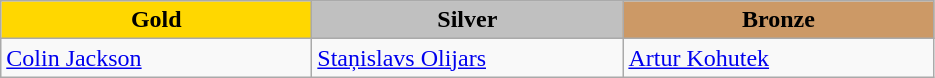<table class="wikitable" style="text-align:left">
<tr align="center">
<td width=200 bgcolor=gold><strong>Gold</strong></td>
<td width=200 bgcolor=silver><strong>Silver</strong></td>
<td width=200 bgcolor=CC9966><strong>Bronze</strong></td>
</tr>
<tr>
<td><a href='#'>Colin Jackson</a><br><em></em></td>
<td><a href='#'>Staņislavs Olijars</a><br><em></em></td>
<td><a href='#'>Artur Kohutek</a><br><em></em></td>
</tr>
</table>
